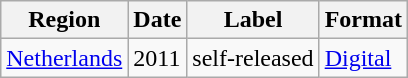<table class="wikitable">
<tr>
<th>Region</th>
<th>Date</th>
<th>Label</th>
<th>Format</th>
</tr>
<tr>
<td><a href='#'>Netherlands</a></td>
<td>2011</td>
<td>self-released</td>
<td><a href='#'>Digital</a></td>
</tr>
</table>
